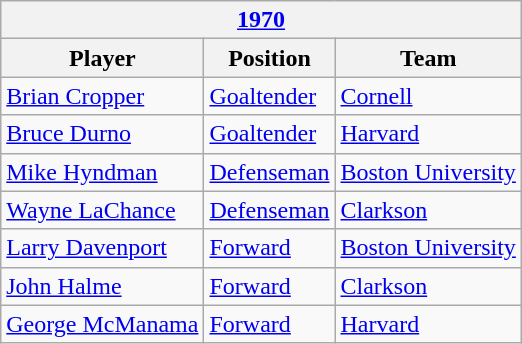<table class="wikitable">
<tr>
<th colspan=3><a href='#'>1970</a></th>
</tr>
<tr>
<th>Player</th>
<th>Position</th>
<th>Team</th>
</tr>
<tr>
<td><a href='#'>Brian Cropper</a></td>
<td><a href='#'>Goaltender</a></td>
<td><a href='#'>Cornell</a></td>
</tr>
<tr>
<td><a href='#'>Bruce Durno</a></td>
<td><a href='#'>Goaltender</a></td>
<td><a href='#'>Harvard</a></td>
</tr>
<tr>
<td><a href='#'>Mike Hyndman</a></td>
<td><a href='#'>Defenseman</a></td>
<td><a href='#'>Boston University</a></td>
</tr>
<tr>
<td><a href='#'>Wayne LaChance</a></td>
<td><a href='#'>Defenseman</a></td>
<td><a href='#'>Clarkson</a></td>
</tr>
<tr>
<td><a href='#'>Larry Davenport</a></td>
<td><a href='#'>Forward</a></td>
<td><a href='#'>Boston University</a></td>
</tr>
<tr>
<td><a href='#'>John Halme</a></td>
<td><a href='#'>Forward</a></td>
<td><a href='#'>Clarkson</a></td>
</tr>
<tr>
<td><a href='#'>George McManama</a></td>
<td><a href='#'>Forward</a></td>
<td><a href='#'>Harvard</a></td>
</tr>
</table>
